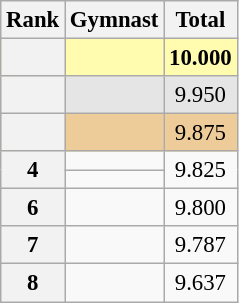<table class="wikitable sortable" style="text-align:center; font-size:95%">
<tr>
<th scope=col>Rank</th>
<th scope=col>Gymnast</th>
<th scope=col>Total</th>
</tr>
<tr bgcolor=fffcaf>
<th scope=row style="text-align:center"></th>
<td align=left></td>
<td><strong>10.000</strong></td>
</tr>
<tr bgcolor=e5e5e5>
<th scope=row style="text-align:center"></th>
<td align=left></td>
<td>9.950</td>
</tr>
<tr bgcolor=eecc99>
<th scope=row style="text-align:center"></th>
<td align=left></td>
<td>9.875</td>
</tr>
<tr>
<th rowspan="2" scope=row style="text-align:center">4</th>
<td align=left></td>
<td rowspan="2">9.825</td>
</tr>
<tr>
<td align=left></td>
</tr>
<tr>
<th scope=row style="text-align:center">6</th>
<td align=left></td>
<td>9.800</td>
</tr>
<tr>
<th scope=row style="text-align:center">7</th>
<td align=left></td>
<td>9.787</td>
</tr>
<tr>
<th scope=row style="text-align:center">8</th>
<td align=left></td>
<td>9.637</td>
</tr>
</table>
